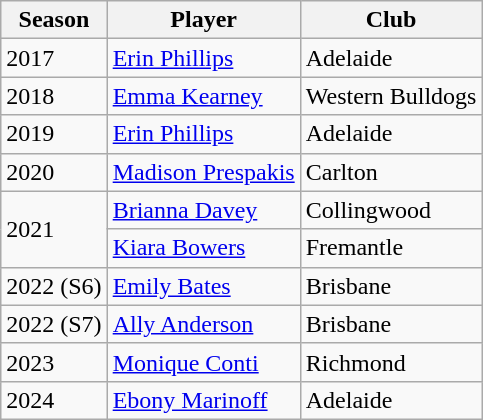<table class="wikitable">
<tr>
<th>Season</th>
<th>Player</th>
<th>Club</th>
</tr>
<tr>
<td>2017</td>
<td><a href='#'>Erin Phillips</a></td>
<td>Adelaide</td>
</tr>
<tr>
<td>2018</td>
<td><a href='#'>Emma Kearney</a></td>
<td>Western Bulldogs</td>
</tr>
<tr>
<td>2019</td>
<td><a href='#'>Erin Phillips</a></td>
<td>Adelaide</td>
</tr>
<tr>
<td>2020</td>
<td><a href='#'>Madison Prespakis</a></td>
<td>Carlton</td>
</tr>
<tr>
<td rowspan="2">2021</td>
<td><a href='#'>Brianna Davey</a></td>
<td>Collingwood</td>
</tr>
<tr>
<td><a href='#'>Kiara Bowers</a></td>
<td>Fremantle</td>
</tr>
<tr>
<td>2022 (S6)</td>
<td><a href='#'>Emily Bates</a></td>
<td>Brisbane</td>
</tr>
<tr>
<td>2022 (S7)</td>
<td><a href='#'>Ally Anderson</a></td>
<td>Brisbane</td>
</tr>
<tr>
<td>2023</td>
<td><a href='#'>Monique Conti</a></td>
<td>Richmond</td>
</tr>
<tr>
<td>2024</td>
<td><a href='#'>Ebony Marinoff</a></td>
<td>Adelaide</td>
</tr>
</table>
